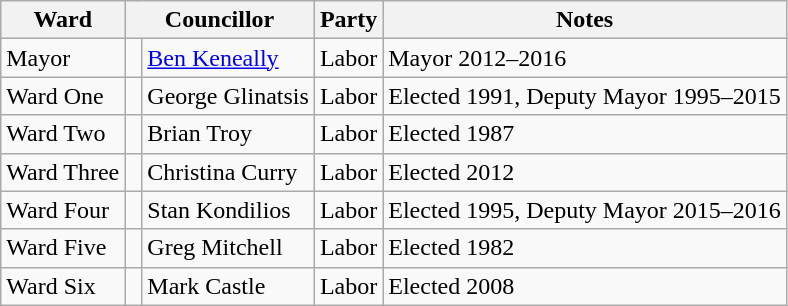<table class="wikitable">
<tr>
<th>Ward</th>
<th colspan="2">Councillor</th>
<th>Party</th>
<th>Notes</th>
</tr>
<tr>
<td>Mayor</td>
<td> </td>
<td><a href='#'>Ben Keneally</a></td>
<td>Labor</td>
<td>Mayor 2012–2016</td>
</tr>
<tr>
<td>Ward One</td>
<td> </td>
<td>George Glinatsis</td>
<td>Labor</td>
<td>Elected 1991, Deputy Mayor 1995–2015</td>
</tr>
<tr>
<td>Ward Two</td>
<td> </td>
<td>Brian Troy</td>
<td>Labor</td>
<td>Elected 1987</td>
</tr>
<tr>
<td>Ward Three</td>
<td> </td>
<td>Christina Curry</td>
<td>Labor</td>
<td>Elected 2012</td>
</tr>
<tr>
<td>Ward Four</td>
<td> </td>
<td>Stan Kondilios</td>
<td>Labor</td>
<td>Elected 1995, Deputy Mayor 2015–2016</td>
</tr>
<tr>
<td>Ward Five</td>
<td> </td>
<td>Greg Mitchell</td>
<td>Labor</td>
<td>Elected 1982</td>
</tr>
<tr>
<td>Ward Six</td>
<td> </td>
<td>Mark Castle</td>
<td>Labor</td>
<td>Elected 2008</td>
</tr>
</table>
